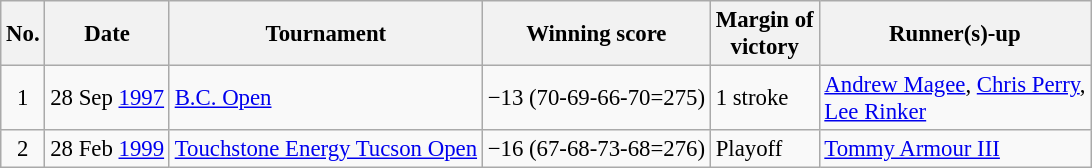<table class="wikitable" style="font-size:95%;">
<tr>
<th>No.</th>
<th>Date</th>
<th>Tournament</th>
<th>Winning score</th>
<th>Margin of<br>victory</th>
<th>Runner(s)-up</th>
</tr>
<tr>
<td align=center>1</td>
<td align=right>28 Sep <a href='#'>1997</a></td>
<td><a href='#'>B.C. Open</a></td>
<td>−13 (70-69-66-70=275)</td>
<td>1 stroke</td>
<td> <a href='#'>Andrew Magee</a>,  <a href='#'>Chris Perry</a>,<br> <a href='#'>Lee Rinker</a></td>
</tr>
<tr>
<td align=center>2</td>
<td align=right>28 Feb <a href='#'>1999</a></td>
<td><a href='#'>Touchstone Energy Tucson Open</a></td>
<td>−16 (67-68-73-68=276)</td>
<td>Playoff</td>
<td> <a href='#'>Tommy Armour III</a></td>
</tr>
</table>
